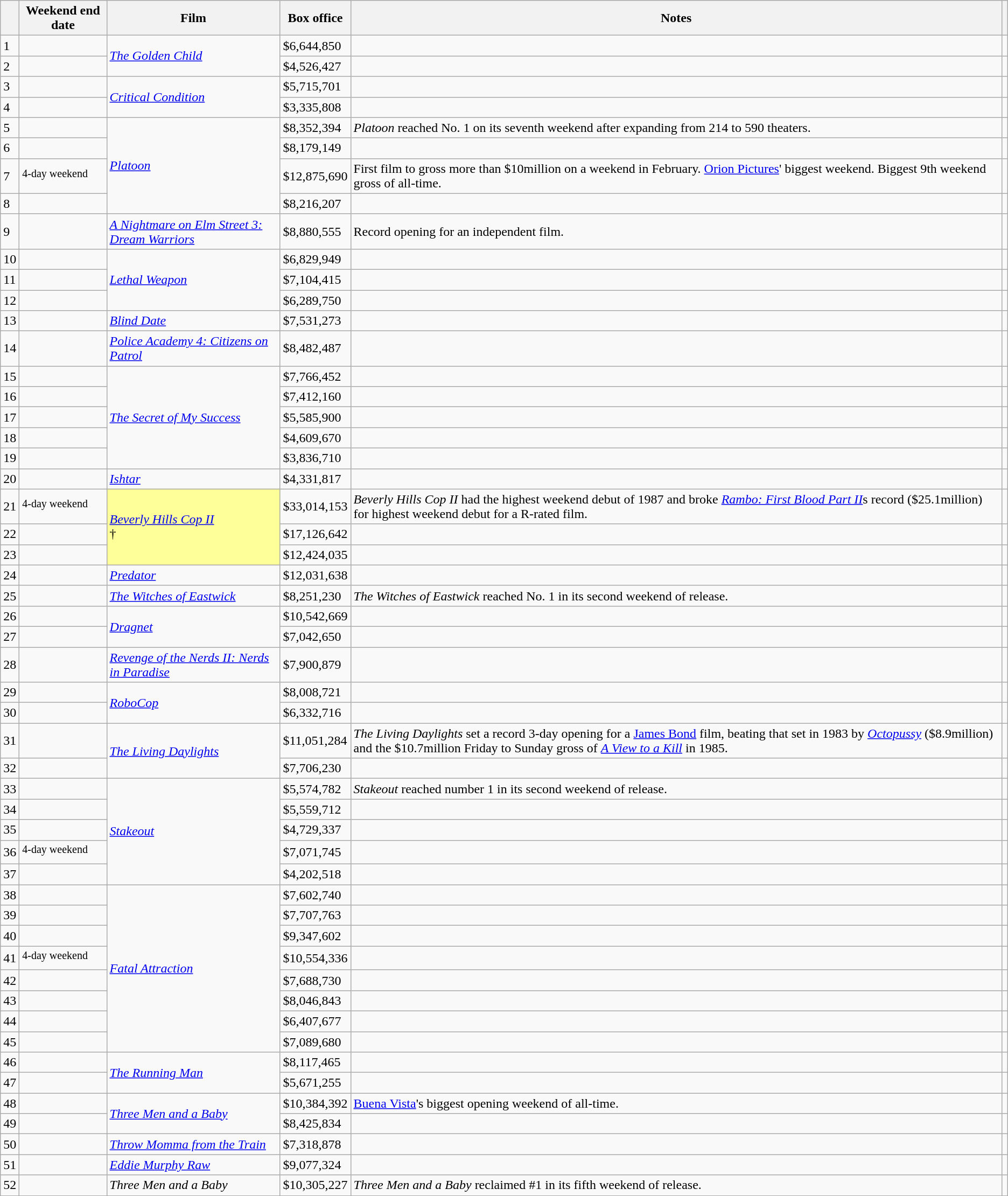<table class="wikitable sortable">
<tr>
<th></th>
<th>Weekend end date</th>
<th>Film</th>
<th>Box office</th>
<th>Notes</th>
<th class="unsortable"></th>
</tr>
<tr>
<td>1</td>
<td></td>
<td rowspan="2"><em><a href='#'>The Golden Child</a></em></td>
<td>$6,644,850</td>
<td></td>
<td></td>
</tr>
<tr>
<td>2</td>
<td></td>
<td>$4,526,427</td>
<td></td>
<td></td>
</tr>
<tr>
<td>3</td>
<td></td>
<td rowspan="2"><em><a href='#'>Critical Condition</a></em></td>
<td>$5,715,701</td>
<td></td>
<td></td>
</tr>
<tr>
<td>4</td>
<td></td>
<td>$3,335,808</td>
<td></td>
<td></td>
</tr>
<tr>
<td>5</td>
<td></td>
<td rowspan="4"><em><a href='#'>Platoon</a></em></td>
<td>$8,352,394</td>
<td><em>Platoon</em> reached No. 1 on its seventh weekend after expanding from 214 to 590 theaters.</td>
<td></td>
</tr>
<tr>
<td>6</td>
<td></td>
<td>$8,179,149</td>
<td></td>
<td></td>
</tr>
<tr>
<td>7</td>
<td><sup>4-day weekend</sup></td>
<td>$12,875,690</td>
<td>First film to gross more than $10million on a weekend in February. <a href='#'>Orion Pictures</a>' biggest weekend. Biggest 9th weekend gross of all-time.</td>
<td></td>
</tr>
<tr>
<td>8</td>
<td></td>
<td>$8,216,207</td>
<td></td>
<td></td>
</tr>
<tr>
<td>9</td>
<td></td>
<td><em><a href='#'>A Nightmare on Elm Street 3: Dream Warriors</a></em></td>
<td>$8,880,555</td>
<td>Record opening for an independent film.</td>
<td></td>
</tr>
<tr>
<td>10</td>
<td></td>
<td rowspan="3"><em><a href='#'>Lethal Weapon</a></em></td>
<td>$6,829,949</td>
<td></td>
<td></td>
</tr>
<tr>
<td>11</td>
<td></td>
<td>$7,104,415</td>
<td></td>
<td></td>
</tr>
<tr>
<td>12</td>
<td></td>
<td>$6,289,750</td>
<td></td>
<td></td>
</tr>
<tr>
<td>13</td>
<td></td>
<td><em><a href='#'>Blind Date</a></em></td>
<td>$7,531,273</td>
<td></td>
<td></td>
</tr>
<tr>
<td>14</td>
<td></td>
<td><em><a href='#'>Police Academy 4: Citizens on Patrol</a></em></td>
<td>$8,482,487</td>
<td></td>
<td></td>
</tr>
<tr>
<td>15</td>
<td></td>
<td rowspan="5"><em><a href='#'>The Secret of My Success</a></em></td>
<td>$7,766,452</td>
<td></td>
<td></td>
</tr>
<tr>
<td>16</td>
<td></td>
<td>$7,412,160</td>
<td></td>
<td></td>
</tr>
<tr>
<td>17</td>
<td></td>
<td>$5,585,900</td>
<td></td>
<td></td>
</tr>
<tr>
<td>18</td>
<td></td>
<td>$4,609,670</td>
<td></td>
<td></td>
</tr>
<tr>
<td>19</td>
<td></td>
<td>$3,836,710</td>
<td></td>
<td></td>
</tr>
<tr>
<td>20</td>
<td></td>
<td><em><a href='#'>Ishtar</a></em></td>
<td>$4,331,817</td>
<td></td>
<td></td>
</tr>
<tr>
<td>21</td>
<td><sup>4-day weekend</sup></td>
<td rowspan="3" style="background-color:#FFFF99"><em><a href='#'>Beverly Hills Cop II</a></em><br>†</td>
<td>$33,014,153</td>
<td><em>Beverly Hills Cop II</em> had the highest weekend debut of 1987 and broke <em><a href='#'>Rambo: First Blood Part II</a></em>s record ($25.1million) for highest weekend debut for a R-rated film.</td>
<td></td>
</tr>
<tr>
<td>22</td>
<td></td>
<td>$17,126,642</td>
<td></td>
<td></td>
</tr>
<tr>
<td>23</td>
<td></td>
<td>$12,424,035</td>
<td></td>
<td></td>
</tr>
<tr>
<td>24</td>
<td></td>
<td><em><a href='#'>Predator</a></em></td>
<td>$12,031,638</td>
<td></td>
<td></td>
</tr>
<tr>
<td>25</td>
<td></td>
<td><em><a href='#'>The Witches of Eastwick</a></em></td>
<td>$8,251,230</td>
<td><em>The Witches of Eastwick</em> reached No. 1 in its second weekend of release.</td>
<td></td>
</tr>
<tr>
<td>26</td>
<td></td>
<td rowspan="2"><em><a href='#'>Dragnet</a></em></td>
<td>$10,542,669</td>
<td></td>
<td></td>
</tr>
<tr>
<td>27</td>
<td></td>
<td>$7,042,650</td>
<td></td>
<td></td>
</tr>
<tr>
<td>28</td>
<td></td>
<td><em><a href='#'>Revenge of the Nerds II: Nerds in Paradise</a></em></td>
<td>$7,900,879</td>
<td></td>
<td></td>
</tr>
<tr>
<td>29</td>
<td></td>
<td rowspan="2"><em><a href='#'>RoboCop</a></em></td>
<td>$8,008,721</td>
<td></td>
<td></td>
</tr>
<tr>
<td>30</td>
<td></td>
<td>$6,332,716</td>
<td></td>
<td></td>
</tr>
<tr>
<td>31</td>
<td></td>
<td rowspan="2"><em><a href='#'>The Living Daylights</a></em></td>
<td>$11,051,284</td>
<td><em>The Living Daylights</em> set a record 3-day opening for a <a href='#'>James Bond</a> film, beating that set in 1983 by <em><a href='#'>Octopussy</a></em> ($8.9million) and the $10.7million Friday to Sunday gross of <em><a href='#'>A View to a Kill</a></em> in 1985.</td>
<td></td>
</tr>
<tr>
<td>32</td>
<td></td>
<td>$7,706,230</td>
<td></td>
<td></td>
</tr>
<tr>
<td>33</td>
<td></td>
<td rowspan="5"><em><a href='#'>Stakeout</a></em></td>
<td>$5,574,782</td>
<td><em>Stakeout</em> reached number 1 in its second weekend of release.</td>
<td></td>
</tr>
<tr>
<td>34</td>
<td></td>
<td>$5,559,712</td>
<td></td>
<td></td>
</tr>
<tr>
<td>35</td>
<td></td>
<td>$4,729,337</td>
<td></td>
<td></td>
</tr>
<tr>
<td>36</td>
<td><sup>4-day weekend</sup></td>
<td>$7,071,745</td>
<td></td>
<td></td>
</tr>
<tr>
<td>37</td>
<td></td>
<td>$4,202,518</td>
<td></td>
<td></td>
</tr>
<tr>
<td>38</td>
<td></td>
<td rowspan="8"><em><a href='#'>Fatal Attraction</a></em></td>
<td>$7,602,740</td>
<td></td>
<td></td>
</tr>
<tr>
<td>39</td>
<td></td>
<td>$7,707,763</td>
<td></td>
<td></td>
</tr>
<tr>
<td>40</td>
<td></td>
<td>$9,347,602</td>
<td></td>
<td></td>
</tr>
<tr>
<td>41</td>
<td><sup>4-day weekend</sup></td>
<td>$10,554,336</td>
<td></td>
<td></td>
</tr>
<tr>
<td>42</td>
<td></td>
<td>$7,688,730</td>
<td></td>
<td></td>
</tr>
<tr>
<td>43</td>
<td></td>
<td>$8,046,843</td>
<td></td>
<td></td>
</tr>
<tr>
<td>44</td>
<td></td>
<td>$6,407,677</td>
<td></td>
<td></td>
</tr>
<tr>
<td>45</td>
<td></td>
<td>$7,089,680</td>
<td></td>
<td></td>
</tr>
<tr>
<td>46</td>
<td></td>
<td rowspan="2"><em><a href='#'>The Running Man</a></em></td>
<td>$8,117,465</td>
<td></td>
<td></td>
</tr>
<tr>
<td>47</td>
<td></td>
<td>$5,671,255</td>
<td></td>
<td></td>
</tr>
<tr>
<td>48</td>
<td></td>
<td rowspan="2"><em><a href='#'>Three Men and a Baby</a></em></td>
<td>$10,384,392</td>
<td><a href='#'>Buena Vista</a>'s biggest opening weekend of all-time.</td>
<td></td>
</tr>
<tr>
<td>49</td>
<td></td>
<td>$8,425,834</td>
<td></td>
<td></td>
</tr>
<tr>
<td>50</td>
<td></td>
<td><em><a href='#'>Throw Momma from the Train</a></em></td>
<td>$7,318,878</td>
<td></td>
<td></td>
</tr>
<tr>
<td>51</td>
<td></td>
<td><em><a href='#'>Eddie Murphy Raw</a></em></td>
<td>$9,077,324</td>
<td></td>
<td></td>
</tr>
<tr>
<td>52</td>
<td></td>
<td><em>Three Men and a Baby</em></td>
<td>$10,305,227</td>
<td><em>Three Men and a Baby</em> reclaimed #1 in its fifth weekend of release.</td>
<td></td>
</tr>
<tr>
</tr>
</table>
